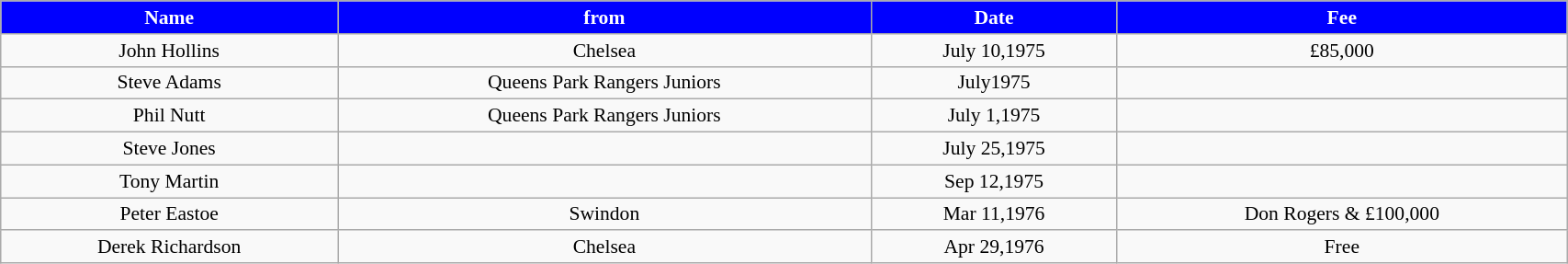<table class="wikitable" style="text-align:center; font-size:90%; width:90%;">
<tr>
<th style="background:#0000FF; color:#FFFFFF; text-align:center;"><strong>Name</strong></th>
<th style="background:#0000FF; color:#FFFFFF; text-align:center;">from</th>
<th style="background:#0000FF; color:#FFFFFF; text-align:center;">Date</th>
<th style="background:#0000FF; color:#FFFFFF; text-align:center;">Fee</th>
</tr>
<tr>
<td>John Hollins</td>
<td>Chelsea</td>
<td>July 10,1975</td>
<td>£85,000</td>
</tr>
<tr>
<td>Steve Adams</td>
<td>Queens Park Rangers Juniors</td>
<td>July1975</td>
<td></td>
</tr>
<tr>
<td>Phil Nutt</td>
<td>Queens Park Rangers Juniors</td>
<td>July 1,1975</td>
<td></td>
</tr>
<tr>
<td>Steve Jones</td>
<td></td>
<td>July 25,1975</td>
<td></td>
</tr>
<tr>
<td>Tony Martin</td>
<td></td>
<td>Sep 12,1975</td>
<td></td>
</tr>
<tr>
<td>Peter Eastoe</td>
<td>Swindon</td>
<td>Mar 11,1976</td>
<td>Don Rogers & £100,000</td>
</tr>
<tr>
<td>Derek Richardson</td>
<td>Chelsea</td>
<td>Apr 29,1976</td>
<td>Free</td>
</tr>
</table>
